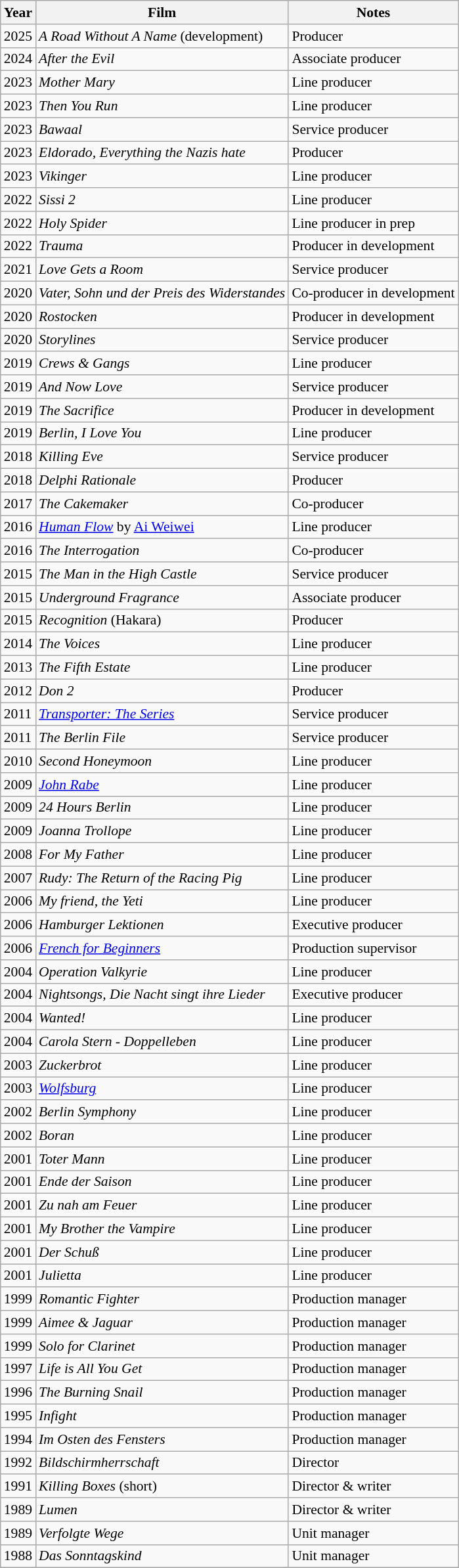<table class="wikitable" style="font-size:90%">
<tr style="text-align:center;">
<th>Year</th>
<th>Film</th>
<th>Notes</th>
</tr>
<tr>
<td>2025</td>
<td><em>A Road Without A Name</em> (development)</td>
<td>Producer</td>
</tr>
<tr>
<td>2024</td>
<td><em>After the Evil</em></td>
<td>Associate producer</td>
</tr>
<tr>
<td>2023</td>
<td><em>Mother Mary</em></td>
<td>Line producer</td>
</tr>
<tr>
<td>2023</td>
<td><em>Then You Run</em></td>
<td>Line producer</td>
</tr>
<tr>
<td>2023</td>
<td><em>Bawaal</em></td>
<td>Service producer</td>
</tr>
<tr>
<td>2023</td>
<td><em>Eldorado, Everything the Nazis hate</em></td>
<td>Producer</td>
</tr>
<tr>
<td>2023</td>
<td><em>Vikinger</em></td>
<td>Line producer</td>
</tr>
<tr>
<td>2022</td>
<td><em>Sissi 2</em></td>
<td>Line producer</td>
</tr>
<tr>
<td>2022</td>
<td><em>Holy Spider</em></td>
<td>Line producer in prep</td>
</tr>
<tr>
<td>2022</td>
<td><em>Trauma</em></td>
<td>Producer in development</td>
</tr>
<tr>
<td>2021</td>
<td><em>Love Gets a Room</em></td>
<td>Service producer</td>
</tr>
<tr>
<td>2020</td>
<td><em>Vater, Sohn und der Preis des Widerstandes</em></td>
<td>Co-producer in development</td>
</tr>
<tr>
<td>2020</td>
<td><em>Rostocken</em></td>
<td>Producer in development</td>
</tr>
<tr>
<td>2020</td>
<td><em>Storylines</em></td>
<td>Service producer</td>
</tr>
<tr>
<td>2019</td>
<td><em>Crews & Gangs</em></td>
<td>Line producer</td>
</tr>
<tr>
<td>2019</td>
<td><em>And Now Love</em></td>
<td>Service producer</td>
</tr>
<tr>
<td>2019</td>
<td><em>The Sacrifice</em></td>
<td>Producer in development</td>
</tr>
<tr>
<td>2019</td>
<td><em>Berlin, I Love You</em></td>
<td>Line producer</td>
</tr>
<tr>
<td>2018</td>
<td><em>Killing Eve</em></td>
<td>Service producer</td>
</tr>
<tr>
<td>2018</td>
<td><em>Delphi Rationale</em></td>
<td>Producer</td>
</tr>
<tr>
<td>2017</td>
<td><em>The Cakemaker</em></td>
<td>Co-producer</td>
</tr>
<tr>
<td>2016</td>
<td><em><a href='#'>Human Flow</a></em> by <a href='#'>Ai Weiwei</a></td>
<td>Line producer</td>
</tr>
<tr>
<td>2016</td>
<td><em>The Interrogation</em></td>
<td>Co-producer</td>
</tr>
<tr>
<td>2015</td>
<td><em>The Man in the High Castle</em></td>
<td>Service producer</td>
</tr>
<tr>
<td>2015</td>
<td><em>Underground Fragrance</em></td>
<td>Associate producer</td>
</tr>
<tr>
<td>2015</td>
<td><em>Recognition</em> (Hakara)</td>
<td>Producer</td>
</tr>
<tr>
<td>2014</td>
<td><em>The Voices</em></td>
<td>Line producer</td>
</tr>
<tr>
<td>2013</td>
<td><em>The Fifth Estate</em></td>
<td>Line producer</td>
</tr>
<tr>
<td>2012</td>
<td><em>Don 2</em></td>
<td>Producer</td>
</tr>
<tr>
<td>2011</td>
<td><em><a href='#'>Transporter: The Series</a></em></td>
<td>Service producer</td>
</tr>
<tr>
<td>2011</td>
<td><em>The Berlin File</em></td>
<td>Service producer</td>
</tr>
<tr>
<td>2010</td>
<td><em>Second Honeymoon</em></td>
<td>Line producer</td>
</tr>
<tr>
<td>2009</td>
<td><em><a href='#'>John Rabe</a></em></td>
<td>Line producer</td>
</tr>
<tr>
<td>2009</td>
<td><em>24 Hours Berlin</em></td>
<td>Line producer</td>
</tr>
<tr>
<td>2009</td>
<td><em>Joanna Trollope</em></td>
<td>Line producer</td>
</tr>
<tr>
<td>2008</td>
<td><em>For My Father</em></td>
<td>Line producer</td>
</tr>
<tr>
<td>2007</td>
<td><em>Rudy: The Return of the Racing Pig</em></td>
<td>Line producer</td>
</tr>
<tr>
<td>2006</td>
<td><em>My friend, the Yeti</em></td>
<td>Line producer</td>
</tr>
<tr>
<td>2006</td>
<td><em>Hamburger Lektionen</em></td>
<td>Executive producer</td>
</tr>
<tr>
<td>2006</td>
<td><em><a href='#'>French for Beginners</a></em></td>
<td>Production supervisor</td>
</tr>
<tr>
<td>2004</td>
<td><em>Operation Valkyrie</em></td>
<td>Line producer</td>
</tr>
<tr>
<td>2004</td>
<td><em>Nightsongs, Die Nacht singt ihre Lieder</em></td>
<td>Executive producer</td>
</tr>
<tr>
<td>2004</td>
<td><em>Wanted!</em></td>
<td>Line producer</td>
</tr>
<tr>
<td>2004</td>
<td><em>Carola Stern - Doppelleben</em></td>
<td>Line producer</td>
</tr>
<tr>
<td>2003</td>
<td><em>Zuckerbrot</em></td>
<td>Line producer</td>
</tr>
<tr>
<td>2003</td>
<td><em><a href='#'>Wolfsburg</a></em></td>
<td>Line producer</td>
</tr>
<tr>
<td>2002</td>
<td><em>Berlin Symphony</em></td>
<td>Line producer</td>
</tr>
<tr>
<td>2002</td>
<td><em>Boran</em></td>
<td>Line producer</td>
</tr>
<tr>
<td>2001</td>
<td><em>Toter Mann</em></td>
<td>Line producer</td>
</tr>
<tr>
<td>2001</td>
<td><em>Ende der Saison</em></td>
<td>Line producer</td>
</tr>
<tr>
<td>2001</td>
<td><em>Zu nah am Feuer</em></td>
<td>Line producer</td>
</tr>
<tr>
<td>2001</td>
<td><em>My Brother the Vampire</em></td>
<td>Line producer</td>
</tr>
<tr>
<td>2001</td>
<td><em>Der Schuß</em></td>
<td>Line producer</td>
</tr>
<tr>
<td>2001</td>
<td><em>Julietta</em></td>
<td>Line producer</td>
</tr>
<tr>
<td>1999</td>
<td><em>Romantic Fighter</em></td>
<td>Production manager</td>
</tr>
<tr>
<td>1999</td>
<td><em>Aimee & Jaguar</em></td>
<td>Production manager</td>
</tr>
<tr>
<td>1999</td>
<td><em>Solo for Clarinet</em></td>
<td>Production manager</td>
</tr>
<tr>
<td>1997</td>
<td><em>Life is All You Get</em></td>
<td>Production manager</td>
</tr>
<tr>
<td>1996</td>
<td><em>The Burning Snail</em></td>
<td>Production manager</td>
</tr>
<tr>
<td>1995</td>
<td><em> Infight</em></td>
<td>Production manager</td>
</tr>
<tr>
<td>1994</td>
<td><em>Im Osten des Fensters</em></td>
<td>Production manager</td>
</tr>
<tr>
<td>1992</td>
<td><em>Bildschirmherrschaft</em></td>
<td>Director</td>
</tr>
<tr>
<td>1991</td>
<td><em>Killing Boxes</em> (short)</td>
<td>Director & writer</td>
</tr>
<tr>
<td>1989</td>
<td><em>Lumen</em></td>
<td>Director & writer</td>
</tr>
<tr>
<td>1989</td>
<td><em>Verfolgte Wege</em></td>
<td>Unit manager</td>
</tr>
<tr>
<td>1988</td>
<td><em>Das Sonntagskind</em></td>
<td>Unit manager</td>
</tr>
<tr>
</tr>
</table>
